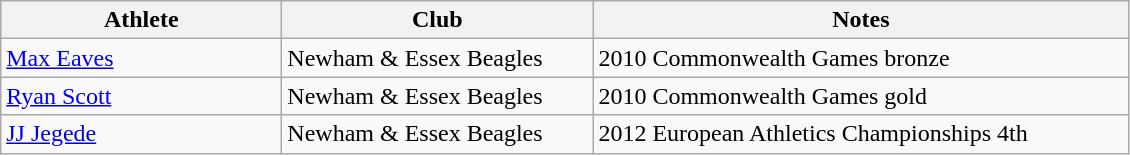<table class="wikitable">
<tr>
<th width=180>Athlete</th>
<th width=200>Club</th>
<th width=350>Notes</th>
</tr>
<tr>
<td><a href='#'>Max Eaves</a></td>
<td>Newham & Essex Beagles</td>
<td>2010 Commonwealth Games bronze</td>
</tr>
<tr>
<td><a href='#'>Ryan Scott</a></td>
<td>Newham & Essex Beagles</td>
<td>2010 Commonwealth Games gold</td>
</tr>
<tr>
<td><a href='#'>JJ Jegede</a></td>
<td>Newham & Essex Beagles</td>
<td>2012 European Athletics Championships 4th</td>
</tr>
</table>
